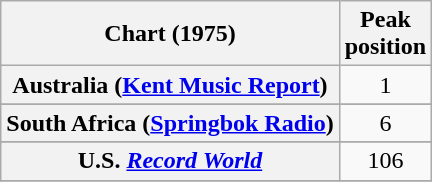<table class="wikitable sortable plainrowheaders" style="text-align:center">
<tr>
<th scope=col>Chart (1975)</th>
<th scope=col>Peak<br>position</th>
</tr>
<tr>
<th scope=row>Australia (<a href='#'>Kent Music Report</a>)</th>
<td style="text-align:center;">1</td>
</tr>
<tr>
</tr>
<tr>
</tr>
<tr>
</tr>
<tr>
</tr>
<tr>
</tr>
<tr>
</tr>
<tr>
</tr>
<tr>
<th scope=row>South Africa (<a href='#'>Springbok Radio</a>)</th>
<td style="text-align:center;">6</td>
</tr>
<tr>
</tr>
<tr>
<th scope=row>U.S. <em><a href='#'>Record World</a></em></th>
<td style="text-align:center;">106</td>
</tr>
<tr>
</tr>
</table>
